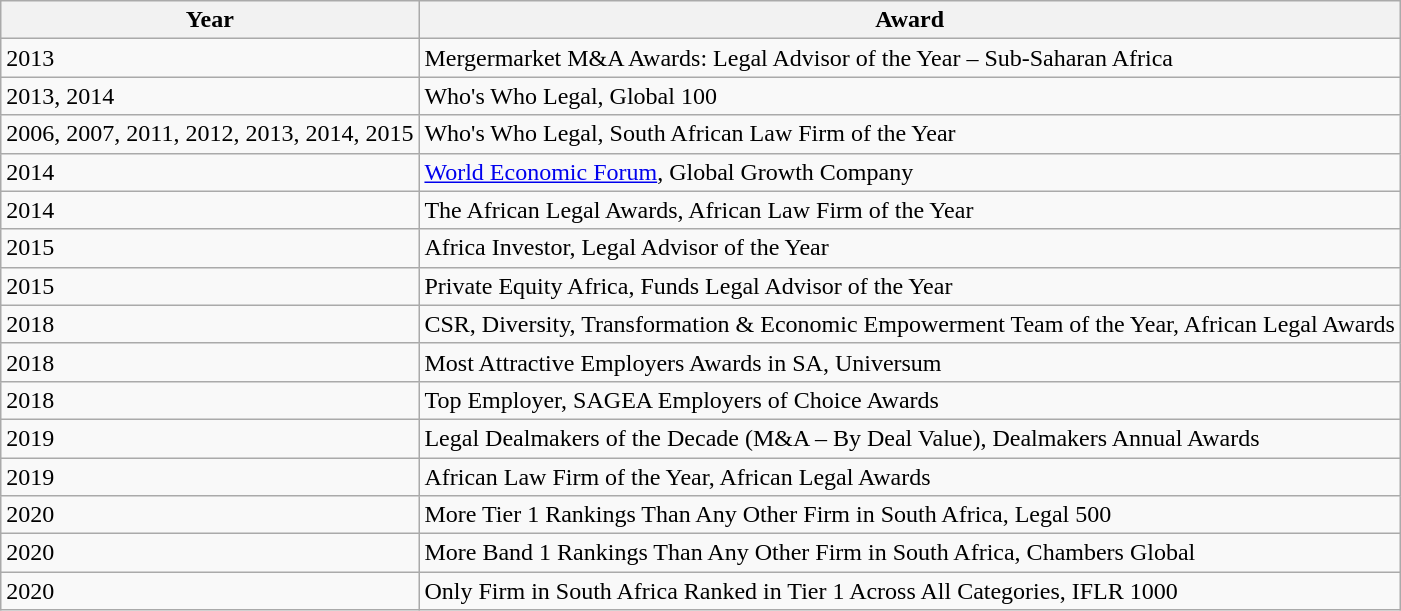<table class="wikitable sortable" style="text-align: centre;">
<tr ">
<th>Year</th>
<th>Award</th>
</tr>
<tr>
<td>2013</td>
<td>Mergermarket M&A Awards: Legal Advisor of the Year – Sub-Saharan Africa</td>
</tr>
<tr>
<td>2013, 2014</td>
<td>Who's Who Legal, Global 100</td>
</tr>
<tr>
<td>2006, 2007, 2011, 2012, 2013, 2014, 2015</td>
<td>Who's Who Legal, South African Law Firm of the Year</td>
</tr>
<tr>
<td>2014</td>
<td><a href='#'>World Economic Forum</a>, Global Growth Company</td>
</tr>
<tr>
<td>2014</td>
<td>The African Legal Awards, African Law Firm of the Year</td>
</tr>
<tr>
<td>2015</td>
<td>Africa Investor, Legal Advisor of the Year</td>
</tr>
<tr>
<td>2015</td>
<td>Private Equity Africa, Funds Legal Advisor of the Year</td>
</tr>
<tr>
<td>2018</td>
<td>CSR, Diversity, Transformation & Economic Empowerment Team of the Year, African Legal Awards</td>
</tr>
<tr>
<td>2018</td>
<td>Most Attractive Employers Awards in SA, Universum</td>
</tr>
<tr>
<td>2018</td>
<td>Top Employer, SAGEA Employers of Choice Awards</td>
</tr>
<tr>
<td>2019</td>
<td>Legal Dealmakers of the Decade (M&A – By Deal Value), Dealmakers Annual Awards</td>
</tr>
<tr>
<td>2019</td>
<td>African Law Firm of the Year, African Legal Awards</td>
</tr>
<tr>
<td>2020</td>
<td>More Tier 1 Rankings Than Any Other Firm in South Africa, Legal 500</td>
</tr>
<tr>
<td>2020</td>
<td>More Band 1 Rankings Than Any Other Firm in South Africa, Chambers Global</td>
</tr>
<tr>
<td>2020</td>
<td>Only Firm in South Africa Ranked in Tier 1 Across All Categories, IFLR 1000</td>
</tr>
</table>
